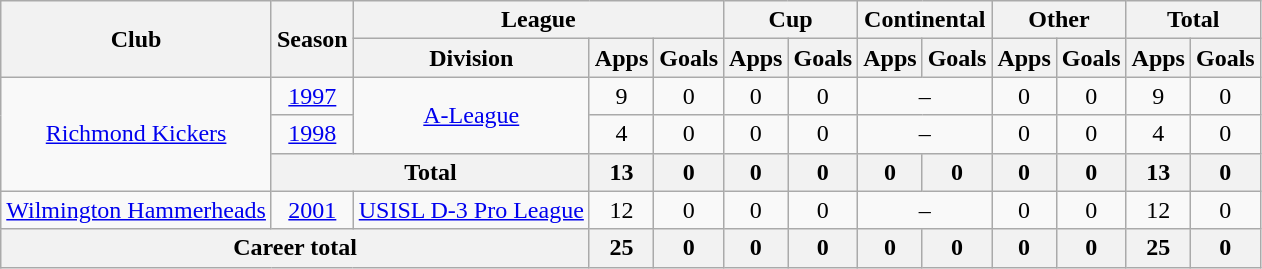<table class="wikitable" style="text-align: center">
<tr>
<th rowspan="2">Club</th>
<th rowspan="2">Season</th>
<th colspan="3">League</th>
<th colspan="2">Cup</th>
<th colspan="2">Continental</th>
<th colspan="2">Other</th>
<th colspan="2">Total</th>
</tr>
<tr>
<th>Division</th>
<th>Apps</th>
<th>Goals</th>
<th>Apps</th>
<th>Goals</th>
<th>Apps</th>
<th>Goals</th>
<th>Apps</th>
<th>Goals</th>
<th>Apps</th>
<th>Goals</th>
</tr>
<tr>
<td rowspan="3"><a href='#'>Richmond Kickers</a></td>
<td><a href='#'>1997</a></td>
<td rowspan="2"><a href='#'>A-League</a></td>
<td>9</td>
<td>0</td>
<td>0</td>
<td>0</td>
<td colspan="2">–</td>
<td>0</td>
<td>0</td>
<td>9</td>
<td>0</td>
</tr>
<tr>
<td><a href='#'>1998</a></td>
<td>4</td>
<td>0</td>
<td>0</td>
<td>0</td>
<td colspan="2">–</td>
<td>0</td>
<td>0</td>
<td>4</td>
<td>0</td>
</tr>
<tr>
<th colspan="2"><strong>Total</strong></th>
<th>13</th>
<th>0</th>
<th>0</th>
<th>0</th>
<th>0</th>
<th>0</th>
<th>0</th>
<th>0</th>
<th>13</th>
<th>0</th>
</tr>
<tr>
<td><a href='#'>Wilmington Hammerheads</a></td>
<td><a href='#'>2001</a></td>
<td><a href='#'>USISL D-3 Pro League</a></td>
<td>12</td>
<td>0</td>
<td>0</td>
<td>0</td>
<td colspan="2">–</td>
<td>0</td>
<td>0</td>
<td>12</td>
<td>0</td>
</tr>
<tr>
<th colspan="3"><strong>Career total</strong></th>
<th>25</th>
<th>0</th>
<th>0</th>
<th>0</th>
<th>0</th>
<th>0</th>
<th>0</th>
<th>0</th>
<th>25</th>
<th>0</th>
</tr>
</table>
